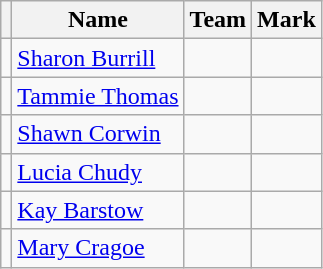<table class=wikitable>
<tr>
<th></th>
<th>Name</th>
<th>Team</th>
<th>Mark</th>
</tr>
<tr>
<td></td>
<td><a href='#'>Sharon Burrill</a></td>
<td></td>
<td></td>
</tr>
<tr>
<td></td>
<td><a href='#'>Tammie Thomas</a></td>
<td></td>
<td></td>
</tr>
<tr>
<td></td>
<td><a href='#'>Shawn Corwin</a></td>
<td></td>
<td></td>
</tr>
<tr>
<td></td>
<td><a href='#'>Lucia Chudy</a></td>
<td></td>
<td></td>
</tr>
<tr>
<td></td>
<td><a href='#'>Kay Barstow</a></td>
<td></td>
<td></td>
</tr>
<tr>
<td></td>
<td><a href='#'>Mary Cragoe</a></td>
<td></td>
<td></td>
</tr>
</table>
